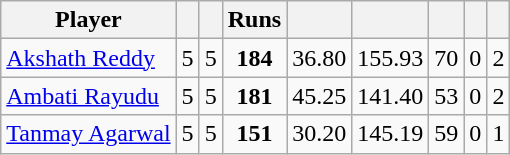<table class="wikitable sortable" style="text-align: center;">
<tr>
<th class="unsortable">Player</th>
<th></th>
<th></th>
<th>Runs</th>
<th></th>
<th></th>
<th></th>
<th></th>
<th></th>
</tr>
<tr>
<td style="text-align:left"><a href='#'>Akshath Reddy</a></td>
<td style="text-align:left">5</td>
<td>5</td>
<td><strong>184</strong></td>
<td>36.80</td>
<td>155.93</td>
<td>70</td>
<td>0</td>
<td>2</td>
</tr>
<tr>
<td style="text-align:left"><a href='#'>Ambati Rayudu</a></td>
<td style="text-align:left">5</td>
<td>5</td>
<td><strong>181</strong></td>
<td>45.25</td>
<td>141.40</td>
<td>53</td>
<td>0</td>
<td>2</td>
</tr>
<tr>
<td style="text-align:left"><a href='#'>Tanmay Agarwal</a></td>
<td style="text-align:left">5</td>
<td>5</td>
<td><strong>151</strong></td>
<td>30.20</td>
<td>145.19</td>
<td>59</td>
<td>0</td>
<td>1</td>
</tr>
</table>
